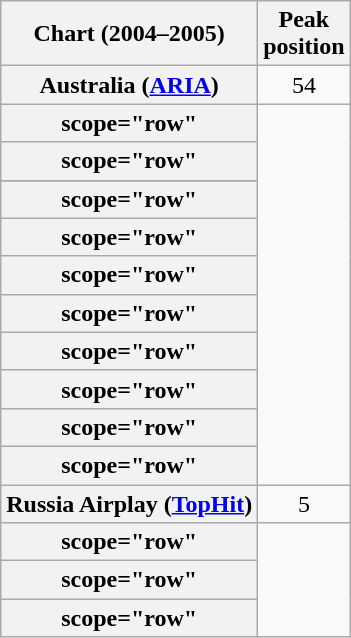<table class="wikitable sortable plainrowheaders" style="text-align:center;">
<tr>
<th scope="col">Chart (2004–2005)</th>
<th scope="col">Peak<br>position</th>
</tr>
<tr>
<th scope="row">Australia (<a href='#'>ARIA</a>)</th>
<td>54</td>
</tr>
<tr>
<th>scope="row"</th>
</tr>
<tr>
<th>scope="row"</th>
</tr>
<tr>
</tr>
<tr>
<th>scope="row"</th>
</tr>
<tr>
<th>scope="row"</th>
</tr>
<tr>
<th>scope="row"</th>
</tr>
<tr>
<th>scope="row"</th>
</tr>
<tr>
<th>scope="row"</th>
</tr>
<tr>
<th>scope="row"</th>
</tr>
<tr>
<th>scope="row"</th>
</tr>
<tr>
<th>scope="row"</th>
</tr>
<tr>
<th scope="row">Russia Airplay (<a href='#'>TopHit</a>)</th>
<td>5</td>
</tr>
<tr>
<th>scope="row"</th>
</tr>
<tr>
<th>scope="row"</th>
</tr>
<tr>
<th>scope="row"</th>
</tr>
</table>
